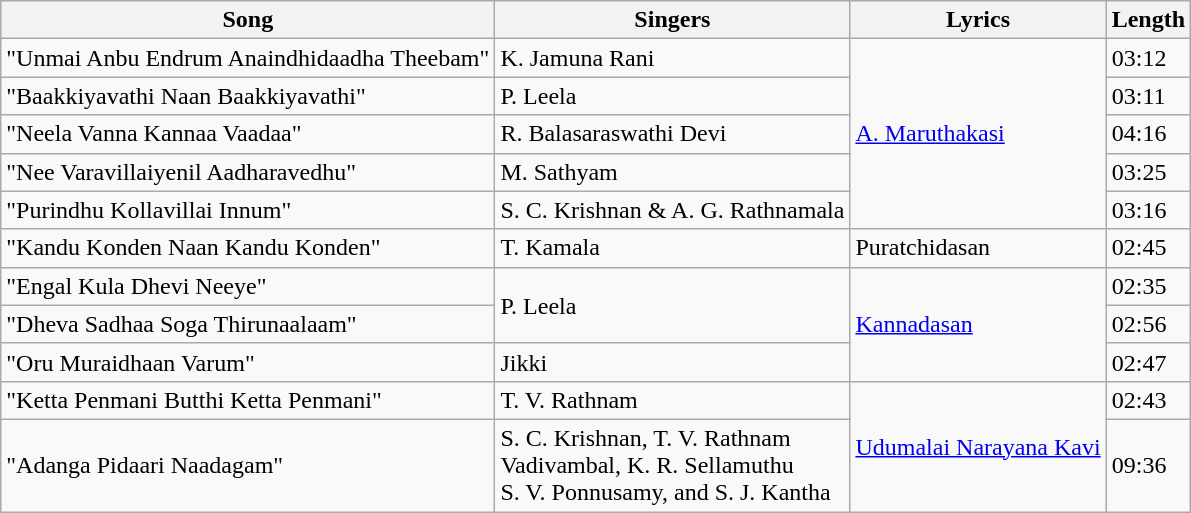<table class="wikitable">
<tr>
<th>Song</th>
<th>Singers</th>
<th>Lyrics</th>
<th>Length</th>
</tr>
<tr>
<td>"Unmai Anbu Endrum Anaindhidaadha Theebam"</td>
<td>K. Jamuna Rani</td>
<td rowspan=5><a href='#'>A. Maruthakasi</a></td>
<td>03:12</td>
</tr>
<tr>
<td>"Baakkiyavathi Naan Baakkiyavathi"</td>
<td>P. Leela</td>
<td>03:11</td>
</tr>
<tr>
<td>"Neela Vanna Kannaa Vaadaa"</td>
<td>R. Balasaraswathi Devi</td>
<td>04:16</td>
</tr>
<tr>
<td>"Nee Varavillaiyenil Aadharavedhu"</td>
<td>M. Sathyam</td>
<td>03:25</td>
</tr>
<tr>
<td>"Purindhu Kollavillai Innum"</td>
<td>S. C. Krishnan & A. G. Rathnamala</td>
<td>03:16</td>
</tr>
<tr>
<td>"Kandu Konden Naan Kandu Konden"</td>
<td>T. Kamala</td>
<td>Puratchidasan</td>
<td>02:45</td>
</tr>
<tr>
<td>"Engal Kula Dhevi Neeye"</td>
<td rowspan=2>P. Leela</td>
<td rowspan=3><a href='#'>Kannadasan</a></td>
<td>02:35</td>
</tr>
<tr>
<td>"Dheva Sadhaa Soga Thirunaalaam"</td>
<td>02:56</td>
</tr>
<tr>
<td>"Oru Muraidhaan Varum"</td>
<td>Jikki</td>
<td>02:47</td>
</tr>
<tr>
<td>"Ketta Penmani Butthi Ketta Penmani"</td>
<td>T. V. Rathnam</td>
<td rowspan=2><a href='#'>Udumalai Narayana Kavi</a></td>
<td>02:43</td>
</tr>
<tr>
<td>"Adanga Pidaari Naadagam"</td>
<td>S. C. Krishnan, T. V. Rathnam<br>Vadivambal, K. R. Sellamuthu<br>S. V. Ponnusamy, and S. J. Kantha</td>
<td>09:36</td>
</tr>
</table>
